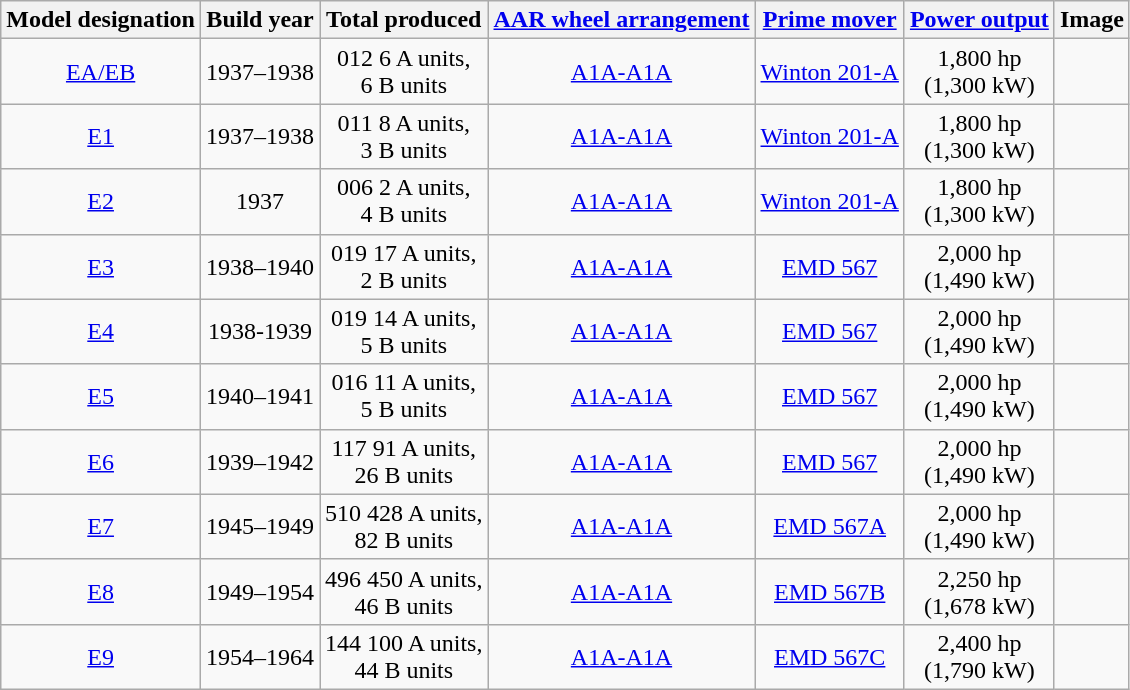<table class="wikitable sortable">
<tr>
<th>Model designation</th>
<th>Build year</th>
<th>Total produced</th>
<th><a href='#'>AAR wheel arrangement</a></th>
<th><a href='#'>Prime mover</a></th>
<th><a href='#'>Power output</a></th>
<th class="unsortable">Image</th>
</tr>
<tr align="center">
<td><a href='#'>EA/EB</a></td>
<td>1937–1938</td>
<td><span>012</span> 6 A units,<br> 6 B units</td>
<td><a href='#'>A1A-A1A</a></td>
<td><a href='#'>Winton 201-A</a></td>
<td>1,800 hp<br>(1,300 kW)</td>
<td></td>
</tr>
<tr align="center">
<td><a href='#'>E1</a></td>
<td>1937–1938</td>
<td><span>011</span> 8 A units,<br> 3 B units</td>
<td><a href='#'>A1A-A1A</a></td>
<td><a href='#'>Winton 201-A</a></td>
<td>1,800 hp<br>(1,300 kW)</td>
<td></td>
</tr>
<tr align="center">
<td><a href='#'>E2</a></td>
<td>1937</td>
<td><span>006</span> 2 A units,<br> 4 B units</td>
<td><a href='#'>A1A-A1A</a></td>
<td><a href='#'>Winton 201-A</a></td>
<td>1,800 hp<br>(1,300 kW)</td>
<td></td>
</tr>
<tr align="center">
<td><a href='#'>E3</a></td>
<td>1938–1940</td>
<td><span>019</span> 17 A units,<br>2 B units</td>
<td><a href='#'>A1A-A1A</a></td>
<td><a href='#'>EMD 567</a></td>
<td>2,000 hp<br>(1,490 kW)</td>
<td></td>
</tr>
<tr align="center">
<td><a href='#'>E4</a></td>
<td>1938-1939</td>
<td><span>019</span> 14 A units,<br>5 B units</td>
<td><a href='#'>A1A-A1A</a></td>
<td><a href='#'>EMD 567</a></td>
<td>2,000 hp<br>(1,490 kW)</td>
<td></td>
</tr>
<tr align="center">
<td><a href='#'>E5</a></td>
<td>1940–1941</td>
<td><span>016</span> 11 A units,<br>5 B units</td>
<td><a href='#'>A1A-A1A</a></td>
<td><a href='#'>EMD 567</a></td>
<td>2,000 hp<br>(1,490 kW)</td>
<td></td>
</tr>
<tr align="center">
<td><a href='#'>E6</a></td>
<td>1939–1942</td>
<td><span>117</span> 91 A units,<br>26 B units</td>
<td><a href='#'>A1A-A1A</a></td>
<td><a href='#'>EMD 567</a></td>
<td>2,000 hp<br>(1,490 kW)</td>
<td></td>
</tr>
<tr align="center">
<td><a href='#'>E7</a></td>
<td>1945–1949</td>
<td><span>510</span> 428 A units,<br>82 B units</td>
<td><a href='#'>A1A-A1A</a></td>
<td><a href='#'>EMD 567A</a></td>
<td>2,000 hp<br>(1,490 kW)</td>
<td></td>
</tr>
<tr align="center">
<td><a href='#'>E8</a></td>
<td>1949–1954</td>
<td><span>496</span> 450 A units,<br>46 B units</td>
<td><a href='#'>A1A-A1A</a></td>
<td><a href='#'>EMD 567B</a></td>
<td>2,250 hp<br>(1,678 kW)</td>
<td></td>
</tr>
<tr align="center">
<td><a href='#'>E9</a></td>
<td>1954–1964</td>
<td><span>144</span> 100 A units,<br>44 B units</td>
<td><a href='#'>A1A-A1A</a></td>
<td><a href='#'>EMD 567C</a></td>
<td>2,400 hp<br>(1,790 kW)</td>
<td></td>
</tr>
</table>
